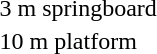<table>
<tr>
<td>3 m springboard<br></td>
<td></td>
<td></td>
<td></td>
</tr>
<tr>
<td>10 m platform<br></td>
<td></td>
<td></td>
<td></td>
</tr>
</table>
